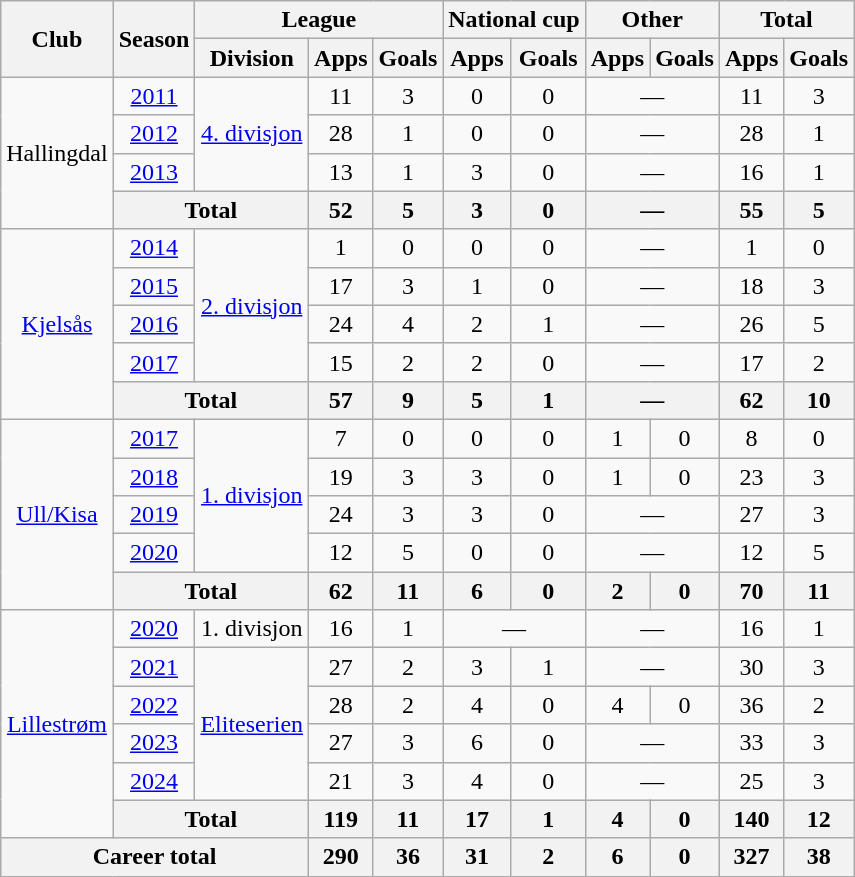<table class="wikitable" style="text-align: center;">
<tr>
<th rowspan="2">Club</th>
<th rowspan="2">Season</th>
<th colspan="3">League</th>
<th colspan="2">National cup</th>
<th colspan="2">Other</th>
<th colspan="2">Total</th>
</tr>
<tr>
<th>Division</th>
<th>Apps</th>
<th>Goals</th>
<th>Apps</th>
<th>Goals</th>
<th>Apps</th>
<th>Goals</th>
<th>Apps</th>
<th>Goals</th>
</tr>
<tr>
<td rowspan="4">Hallingdal</td>
<td><a href='#'>2011</a></td>
<td rowspan="3"><a href='#'>4. divisjon</a></td>
<td>11</td>
<td>3</td>
<td>0</td>
<td>0</td>
<td colspan="2">—</td>
<td>11</td>
<td>3</td>
</tr>
<tr>
<td><a href='#'>2012</a></td>
<td>28</td>
<td>1</td>
<td>0</td>
<td>0</td>
<td colspan="2">—</td>
<td>28</td>
<td>1</td>
</tr>
<tr>
<td><a href='#'>2013</a></td>
<td>13</td>
<td>1</td>
<td>3</td>
<td>0</td>
<td colspan="2">—</td>
<td>16</td>
<td>1</td>
</tr>
<tr>
<th colspan="2">Total</th>
<th>52</th>
<th>5</th>
<th>3</th>
<th>0</th>
<th colspan="2">—</th>
<th>55</th>
<th>5</th>
</tr>
<tr>
<td rowspan="5"><a href='#'>Kjelsås</a></td>
<td><a href='#'>2014</a></td>
<td rowspan="4"><a href='#'>2. divisjon</a></td>
<td>1</td>
<td>0</td>
<td>0</td>
<td>0</td>
<td colspan="2">—</td>
<td>1</td>
<td>0</td>
</tr>
<tr>
<td><a href='#'>2015</a></td>
<td>17</td>
<td>3</td>
<td>1</td>
<td>0</td>
<td colspan="2">—</td>
<td>18</td>
<td>3</td>
</tr>
<tr>
<td><a href='#'>2016</a></td>
<td>24</td>
<td>4</td>
<td>2</td>
<td>1</td>
<td colspan="2">—</td>
<td>26</td>
<td>5</td>
</tr>
<tr>
<td><a href='#'>2017</a></td>
<td>15</td>
<td>2</td>
<td>2</td>
<td>0</td>
<td colspan="2">—</td>
<td>17</td>
<td>2</td>
</tr>
<tr>
<th colspan="2">Total</th>
<th>57</th>
<th>9</th>
<th>5</th>
<th>1</th>
<th colspan="2">—</th>
<th>62</th>
<th>10</th>
</tr>
<tr>
<td rowspan="5"><a href='#'>Ull/Kisa</a></td>
<td><a href='#'>2017</a></td>
<td rowspan="4"><a href='#'>1. divisjon</a></td>
<td>7</td>
<td>0</td>
<td>0</td>
<td>0</td>
<td>1</td>
<td>0</td>
<td>8</td>
<td>0</td>
</tr>
<tr>
<td><a href='#'>2018</a></td>
<td>19</td>
<td>3</td>
<td>3</td>
<td>0</td>
<td>1</td>
<td>0</td>
<td>23</td>
<td>3</td>
</tr>
<tr>
<td><a href='#'>2019</a></td>
<td>24</td>
<td>3</td>
<td>3</td>
<td>0</td>
<td colspan="2">—</td>
<td>27</td>
<td>3</td>
</tr>
<tr>
<td><a href='#'>2020</a></td>
<td>12</td>
<td>5</td>
<td>0</td>
<td>0</td>
<td colspan="2">—</td>
<td>12</td>
<td>5</td>
</tr>
<tr>
<th colspan="2">Total</th>
<th>62</th>
<th>11</th>
<th>6</th>
<th>0</th>
<th>2</th>
<th>0</th>
<th>70</th>
<th>11</th>
</tr>
<tr>
<td rowspan="6"><a href='#'>Lillestrøm</a></td>
<td><a href='#'>2020</a></td>
<td>1. divisjon</td>
<td>16</td>
<td>1</td>
<td colspan="2">—</td>
<td colspan="2">—</td>
<td>16</td>
<td>1</td>
</tr>
<tr>
<td><a href='#'>2021</a></td>
<td rowspan="4"><a href='#'>Eliteserien</a></td>
<td>27</td>
<td>2</td>
<td>3</td>
<td>1</td>
<td colspan="2">—</td>
<td>30</td>
<td>3</td>
</tr>
<tr>
<td><a href='#'>2022</a></td>
<td>28</td>
<td>2</td>
<td>4</td>
<td>0</td>
<td>4</td>
<td>0</td>
<td>36</td>
<td>2</td>
</tr>
<tr>
<td><a href='#'>2023</a></td>
<td>27</td>
<td>3</td>
<td>6</td>
<td>0</td>
<td colspan="2">—</td>
<td>33</td>
<td>3</td>
</tr>
<tr>
<td><a href='#'>2024</a></td>
<td>21</td>
<td>3</td>
<td>4</td>
<td>0</td>
<td colspan="2">—</td>
<td>25</td>
<td>3</td>
</tr>
<tr>
<th colspan="2">Total</th>
<th>119</th>
<th>11</th>
<th>17</th>
<th>1</th>
<th>4</th>
<th>0</th>
<th>140</th>
<th>12</th>
</tr>
<tr>
<th colspan="3">Career total</th>
<th>290</th>
<th>36</th>
<th>31</th>
<th>2</th>
<th>6</th>
<th>0</th>
<th>327</th>
<th>38</th>
</tr>
</table>
